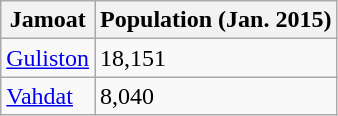<table class="wikitable" sortable">
<tr>
<th>Jamoat</th>
<th>Population (Jan. 2015)</th>
</tr>
<tr>
<td><a href='#'>Guliston</a></td>
<td>18,151</td>
</tr>
<tr>
<td><a href='#'>Vahdat</a></td>
<td>8,040</td>
</tr>
</table>
